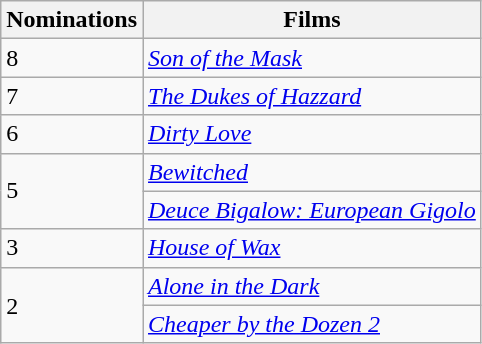<table class="wikitable">
<tr>
<th>Nominations</th>
<th>Films</th>
</tr>
<tr>
<td>8</td>
<td><em><a href='#'>Son of the Mask</a></em></td>
</tr>
<tr>
<td>7</td>
<td><a href='#'><em>The Dukes of Hazzard</em></a></td>
</tr>
<tr>
<td>6</td>
<td><a href='#'><em>Dirty Love</em></a></td>
</tr>
<tr>
<td rowspan="2">5</td>
<td><a href='#'><em>Bewitched</em></a></td>
</tr>
<tr>
<td><em><a href='#'>Deuce Bigalow: European Gigolo</a></em></td>
</tr>
<tr>
<td>3</td>
<td><a href='#'><em>House of Wax</em></a></td>
</tr>
<tr>
<td rowspan="2">2</td>
<td><a href='#'><em>Alone in the Dark</em></a></td>
</tr>
<tr>
<td><em><a href='#'>Cheaper by the Dozen 2</a></em></td>
</tr>
</table>
